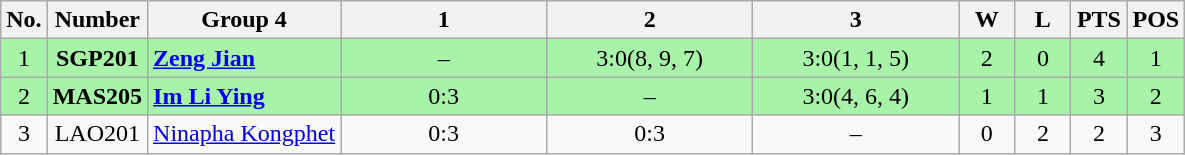<table class=wikitable style="text-align:center;">
<tr>
<th>No.</th>
<th>Number</th>
<th>Group 4</th>
<th width=130>1</th>
<th width=130>2</th>
<th width=130>3</th>
<th width=30>W</th>
<th width=30>L</th>
<th width=30>PTS</th>
<th width=30>POS</th>
</tr>
<tr bgcolor=#a7f3a7>
<td>1</td>
<td><strong>SGP201</strong></td>
<td style="text-align:left;"> <strong><a href='#'>Zeng Jian</a></strong></td>
<td>–</td>
<td>3:0(8, 9, 7)</td>
<td>3:0(1, 1, 5)</td>
<td>2</td>
<td>0</td>
<td>4</td>
<td>1</td>
</tr>
<tr bgcolor=#a7f3a7>
<td>2</td>
<td><strong>MAS205</strong></td>
<td style="text-align:left;"> <strong><a href='#'>Im Li Ying</a></strong></td>
<td>0:3</td>
<td>–</td>
<td>3:0(4, 6, 4)</td>
<td>1</td>
<td>1</td>
<td>3</td>
<td>2</td>
</tr>
<tr>
<td>3</td>
<td>LAO201</td>
<td style="text-align:left;"> <a href='#'>Ninapha Kongphet</a></td>
<td>0:3</td>
<td>0:3</td>
<td>–</td>
<td>0</td>
<td>2</td>
<td>2</td>
<td>3</td>
</tr>
</table>
